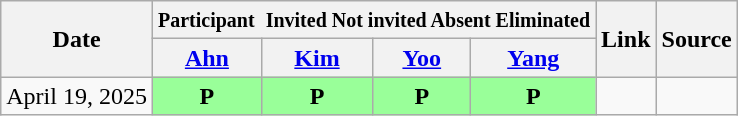<table class="wikitable"style="text-align:center;">
<tr>
<th rowspan="2">Date</th>
<th colspan="4"><small> Participant</small><small> </small> <small> Invited   Not invited   Absent  </small> <small>Eliminated</small></th>
<th rowspan="2">Link</th>
<th rowspan="2">Source</th>
</tr>
<tr>
<th><a href='#'>Ahn</a></th>
<th><a href='#'>Kim</a></th>
<th><a href='#'>Yoo</a></th>
<th><a href='#'>Yang</a></th>
</tr>
<tr>
<td>April 19, 2025</td>
<td style="background:#99ff99;"><strong>P</strong></td>
<td style="background:#99ff99;"><strong>P</strong></td>
<td style="background:#99ff99;"><strong>P</strong></td>
<td style="background:#99ff99;"><strong>P</strong></td>
<td></td>
<td></td>
</tr>
</table>
